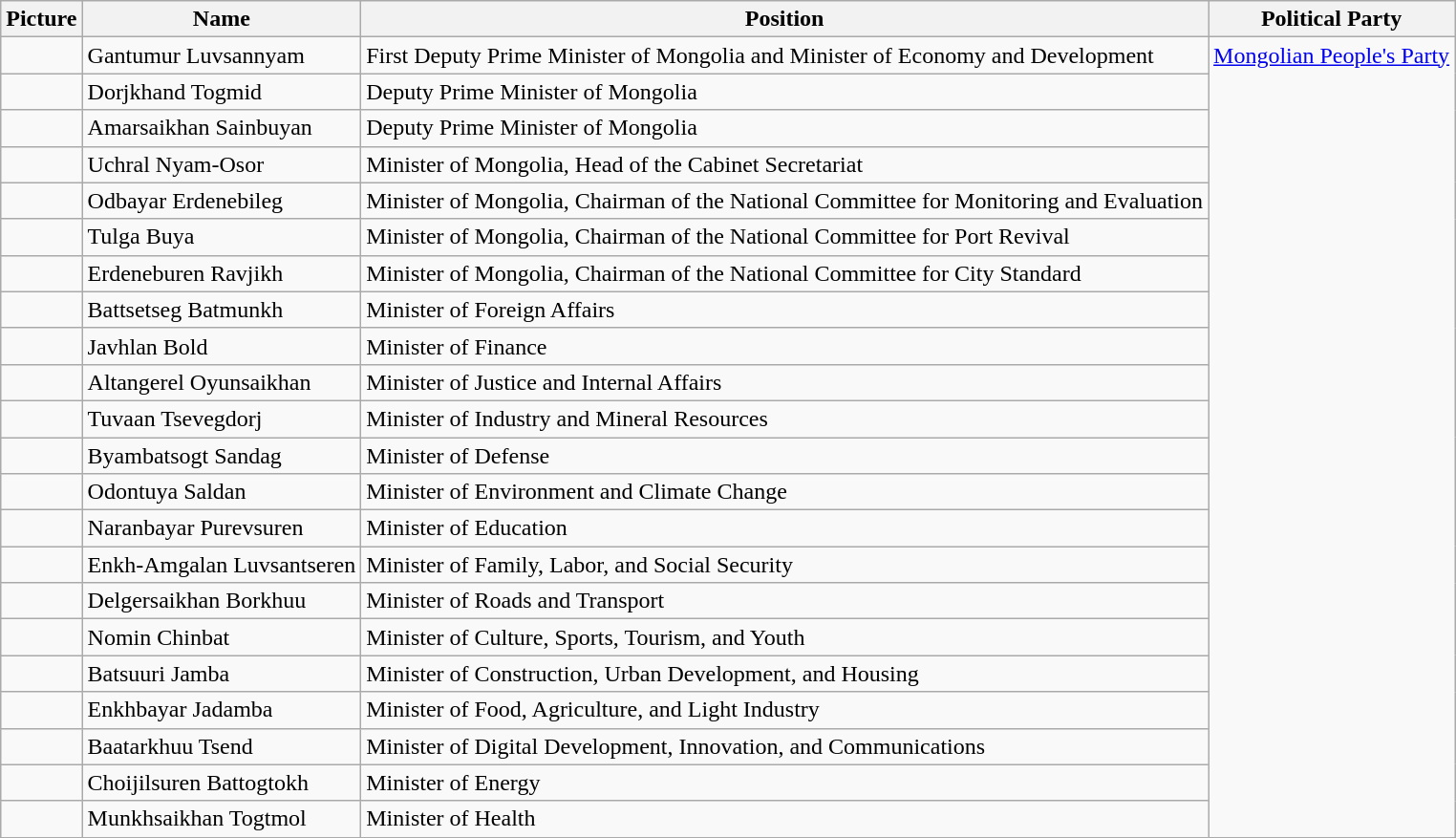<table class="wikitable">
<tr>
<th>Picture</th>
<th>Name</th>
<th>Position</th>
<th>Political Party</th>
</tr>
<tr>
<td></td>
<td>Gantumur Luvsannyam</td>
<td>First Deputy Prime Minister of Mongolia and Minister of Economy and Development</td>
<td rowspan="22" valign="top"><a href='#'>Mongolian People's Party</a></td>
</tr>
<tr>
<td></td>
<td>Dorjkhand Togmid</td>
<td>Deputy Prime Minister of Mongolia</td>
</tr>
<tr>
<td></td>
<td>Amarsaikhan Sainbuyan</td>
<td>Deputy Prime Minister of Mongolia</td>
</tr>
<tr>
<td></td>
<td>Uchral Nyam-Osor</td>
<td>Minister of Mongolia, Head of the Cabinet Secretariat</td>
</tr>
<tr>
<td></td>
<td>Odbayar Erdenebileg</td>
<td>Minister of Mongolia, Chairman of the National Committee for Monitoring and Evaluation</td>
</tr>
<tr>
<td></td>
<td>Tulga Buya</td>
<td>Minister of Mongolia, Chairman of the National Committee for Port Revival</td>
</tr>
<tr>
<td></td>
<td>Erdeneburen Ravjikh</td>
<td>Minister of Mongolia, Chairman of the National Committee for City Standard</td>
</tr>
<tr>
<td></td>
<td>Battsetseg Batmunkh</td>
<td>Minister of Foreign Affairs</td>
</tr>
<tr>
<td></td>
<td>Javhlan Bold</td>
<td>Minister of Finance</td>
</tr>
<tr>
<td></td>
<td>Altangerel Oyunsaikhan</td>
<td>Minister of Justice and Internal Affairs</td>
</tr>
<tr>
<td></td>
<td>Tuvaan Tsevegdorj</td>
<td>Minister of Industry and Mineral Resources</td>
</tr>
<tr>
<td></td>
<td>Byambatsogt Sandag</td>
<td>Minister of Defense</td>
</tr>
<tr>
<td></td>
<td>Odontuya Saldan</td>
<td>Minister of Environment and Climate Change</td>
</tr>
<tr>
<td></td>
<td>Naranbayar Purevsuren</td>
<td>Minister of Education</td>
</tr>
<tr>
<td></td>
<td>Enkh-Amgalan Luvsantseren</td>
<td>Minister of Family, Labor, and Social Security</td>
</tr>
<tr>
<td></td>
<td>Delgersaikhan Borkhuu</td>
<td>Minister of Roads and Transport</td>
</tr>
<tr>
<td></td>
<td>Nomin Chinbat</td>
<td>Minister of Culture, Sports, Tourism, and Youth</td>
</tr>
<tr>
<td></td>
<td>Batsuuri Jamba</td>
<td>Minister of Construction, Urban Development, and Housing</td>
</tr>
<tr>
<td></td>
<td>Enkhbayar Jadamba</td>
<td>Minister of Food, Agriculture, and Light Industry</td>
</tr>
<tr>
<td></td>
<td>Baatarkhuu Tsend</td>
<td>Minister of Digital Development, Innovation, and Communications</td>
</tr>
<tr>
<td></td>
<td>Choijilsuren Battogtokh</td>
<td>Minister of Energy</td>
</tr>
<tr>
<td></td>
<td>Munkhsaikhan Togtmol</td>
<td>Minister of Health</td>
</tr>
</table>
